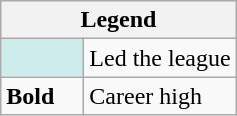<table class="wikitable">
<tr>
<th colspan="2">Legend</th>
</tr>
<tr>
<td style="background:#cfecec; width:3em;"></td>
<td>Led the league</td>
</tr>
<tr>
<td><strong>Bold</strong></td>
<td>Career high</td>
</tr>
</table>
